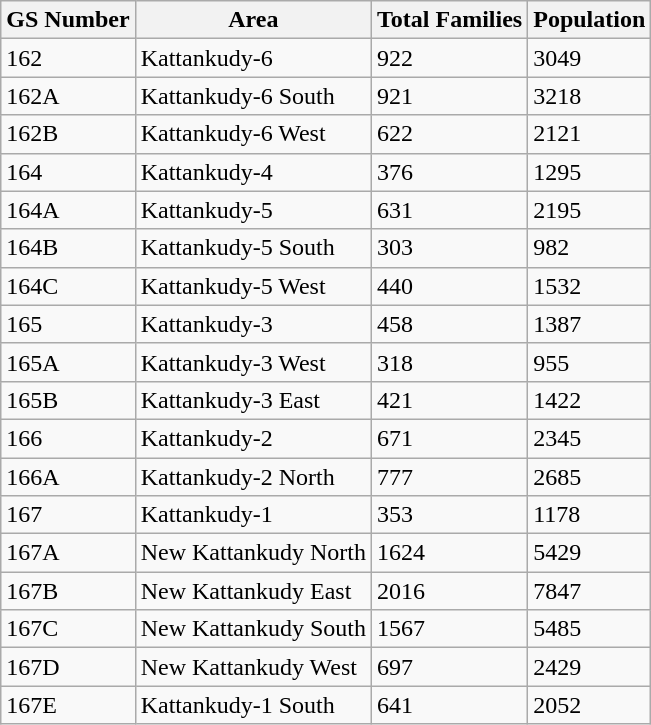<table class="wikitable">
<tr>
<th>GS Number</th>
<th>Area</th>
<th>Total Families</th>
<th>Population</th>
</tr>
<tr>
<td>162</td>
<td>Kattankudy-6</td>
<td>922</td>
<td>3049</td>
</tr>
<tr>
<td>162A</td>
<td>Kattankudy-6 South</td>
<td>921</td>
<td>3218</td>
</tr>
<tr>
<td>162B</td>
<td>Kattankudy-6 West</td>
<td>622</td>
<td>2121</td>
</tr>
<tr>
<td>164</td>
<td>Kattankudy-4</td>
<td>376</td>
<td>1295</td>
</tr>
<tr>
<td>164A</td>
<td>Kattankudy-5</td>
<td>631</td>
<td>2195</td>
</tr>
<tr>
<td>164B</td>
<td>Kattankudy-5 South</td>
<td>303</td>
<td>982</td>
</tr>
<tr>
<td>164C</td>
<td>Kattankudy-5 West</td>
<td>440</td>
<td>1532</td>
</tr>
<tr>
<td>165</td>
<td>Kattankudy-3</td>
<td>458</td>
<td>1387</td>
</tr>
<tr>
<td>165A</td>
<td>Kattankudy-3 West</td>
<td>318</td>
<td>955</td>
</tr>
<tr>
<td>165B</td>
<td>Kattankudy-3 East</td>
<td>421</td>
<td>1422</td>
</tr>
<tr>
<td>166</td>
<td>Kattankudy-2</td>
<td>671</td>
<td>2345</td>
</tr>
<tr>
<td>166A</td>
<td>Kattankudy-2 North</td>
<td>777</td>
<td>2685</td>
</tr>
<tr>
<td>167</td>
<td>Kattankudy-1</td>
<td>353</td>
<td>1178</td>
</tr>
<tr>
<td>167A</td>
<td>New Kattankudy North</td>
<td>1624</td>
<td>5429</td>
</tr>
<tr>
<td>167B</td>
<td>New Kattankudy East</td>
<td>2016</td>
<td>7847</td>
</tr>
<tr>
<td>167C</td>
<td>New Kattankudy South</td>
<td>1567</td>
<td>5485</td>
</tr>
<tr>
<td>167D</td>
<td>New Kattankudy West</td>
<td>697</td>
<td>2429</td>
</tr>
<tr>
<td>167E</td>
<td>Kattankudy-1 South</td>
<td>641</td>
<td>2052</td>
</tr>
</table>
